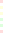<table style="font-size: 85%">
<tr>
<td style="background:#fdd;"></td>
</tr>
<tr>
<td style="background:#ffd;"></td>
</tr>
<tr>
<td style="background:#ffd;"></td>
</tr>
<tr>
<td style="background:#dfd;"></td>
</tr>
<tr>
<td style="background:#dfd;"></td>
</tr>
<tr>
<td style="background:#fdd;"></td>
</tr>
</table>
